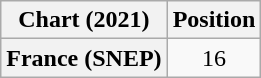<table class="wikitable plainrowheaders" style="text-align:center">
<tr>
<th scope="col">Chart (2021)</th>
<th scope="col">Position</th>
</tr>
<tr>
<th scope="row">France (SNEP)</th>
<td>16</td>
</tr>
</table>
